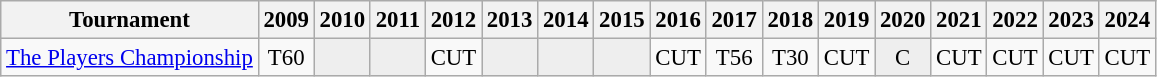<table class="wikitable" style="font-size:95%;text-align:center;">
<tr>
<th>Tournament</th>
<th>2009</th>
<th>2010</th>
<th>2011</th>
<th>2012</th>
<th>2013</th>
<th>2014</th>
<th>2015</th>
<th>2016</th>
<th>2017</th>
<th>2018</th>
<th>2019</th>
<th>2020</th>
<th>2021</th>
<th>2022</th>
<th>2023</th>
<th>2024</th>
</tr>
<tr>
<td align=left><a href='#'>The Players Championship</a></td>
<td>T60</td>
<td style="background:#eeeeee;"></td>
<td style="background:#eeeeee;"></td>
<td>CUT</td>
<td style="background:#eeeeee;"></td>
<td style="background:#eeeeee;"></td>
<td style="background:#eeeeee;"></td>
<td>CUT</td>
<td>T56</td>
<td>T30</td>
<td>CUT</td>
<td style="background:#eeeeee;">C</td>
<td>CUT</td>
<td>CUT</td>
<td>CUT</td>
<td>CUT</td>
</tr>
</table>
